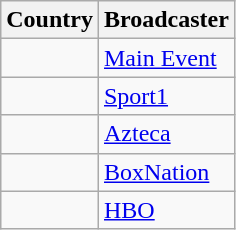<table class="wikitable">
<tr>
<th align=center>Country</th>
<th align=center>Broadcaster</th>
</tr>
<tr>
<td></td>
<td><a href='#'>Main Event</a></td>
</tr>
<tr>
<td></td>
<td><a href='#'>Sport1</a></td>
</tr>
<tr>
<td></td>
<td><a href='#'>Azteca</a></td>
</tr>
<tr>
<td></td>
<td><a href='#'>BoxNation</a></td>
</tr>
<tr>
<td></td>
<td><a href='#'>HBO</a></td>
</tr>
</table>
